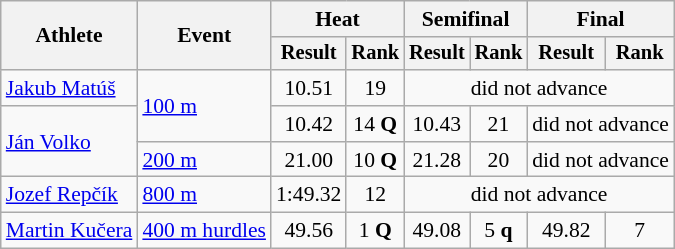<table class=wikitable style="font-size:90%">
<tr>
<th rowspan=2>Athlete</th>
<th rowspan=2>Event</th>
<th colspan=2>Heat</th>
<th colspan=2>Semifinal</th>
<th colspan=2>Final</th>
</tr>
<tr style="font-size:95%">
<th>Result</th>
<th>Rank</th>
<th>Result</th>
<th>Rank</th>
<th>Result</th>
<th>Rank</th>
</tr>
<tr align=center>
<td align=left><a href='#'>Jakub Matúš</a></td>
<td align=left rowspan=2><a href='#'>100 m</a></td>
<td>10.51</td>
<td>19</td>
<td colspan=4>did not advance</td>
</tr>
<tr align=center>
<td align=left rowspan=2><a href='#'>Ján Volko</a></td>
<td>10.42</td>
<td>14 <strong>Q</strong></td>
<td>10.43</td>
<td>21</td>
<td colspan=2>did not advance</td>
</tr>
<tr align=center>
<td align=left><a href='#'>200 m</a></td>
<td>21.00</td>
<td>10 <strong>Q</strong></td>
<td>21.28</td>
<td>20</td>
<td colspan=2>did not advance</td>
</tr>
<tr align=center>
<td align=left><a href='#'>Jozef Repčík</a></td>
<td align=left><a href='#'>800 m</a></td>
<td>1:49.32</td>
<td>12</td>
<td colspan=4>did not advance</td>
</tr>
<tr align=center>
<td align=left><a href='#'>Martin Kučera</a></td>
<td align=left><a href='#'>400 m hurdles</a></td>
<td>49.56 <strong></strong></td>
<td>1 <strong>Q</strong></td>
<td>49.08 <strong></strong></td>
<td>5 <strong>q</strong></td>
<td>49.82</td>
<td>7</td>
</tr>
</table>
